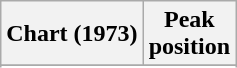<table class="wikitable sortable plainrowheaders" style="text-align:center">
<tr>
<th scope="col">Chart (1973)</th>
<th scope="col">Peak<br>position</th>
</tr>
<tr>
</tr>
<tr>
</tr>
</table>
